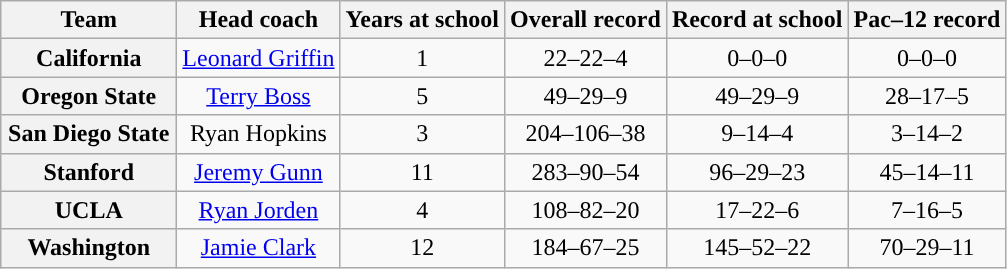<table class="wikitable sortable" style="text-align: center;">
<tr>
<th style="width:110px;">Team</th>
<th>Head coach</th>
<th>Years at school</th>
<th>Overall record</th>
<th>Record at school</th>
<th>Pac–12 record</th>
</tr>
<tr>
<th>California</th>
<td><a href='#'>Leonard Griffin</a></td>
<td>1</td>
<td>22–22–4</td>
<td>0–0–0</td>
<td>0–0–0</td>
</tr>
<tr>
<th>Oregon State</th>
<td><a href='#'>Terry Boss</a></td>
<td>5</td>
<td>49–29–9</td>
<td>49–29–9</td>
<td>28–17–5</td>
</tr>
<tr>
<th>San Diego State</th>
<td>Ryan Hopkins</td>
<td>3</td>
<td>204–106–38</td>
<td>9–14–4</td>
<td>3–14–2</td>
</tr>
<tr>
<th>Stanford</th>
<td><a href='#'>Jeremy Gunn</a></td>
<td>11</td>
<td>283–90–54 </td>
<td>96–29–23 </td>
<td>45–14–11 </td>
</tr>
<tr>
<th>UCLA</th>
<td><a href='#'>Ryan Jorden</a></td>
<td>4</td>
<td>108–82–20</td>
<td>17–22–6</td>
<td>7–16–5</td>
</tr>
<tr>
<th>Washington</th>
<td><a href='#'>Jamie Clark</a></td>
<td>12</td>
<td>184–67–25</td>
<td>145–52–22</td>
<td>70–29–11</td>
</tr>
</table>
